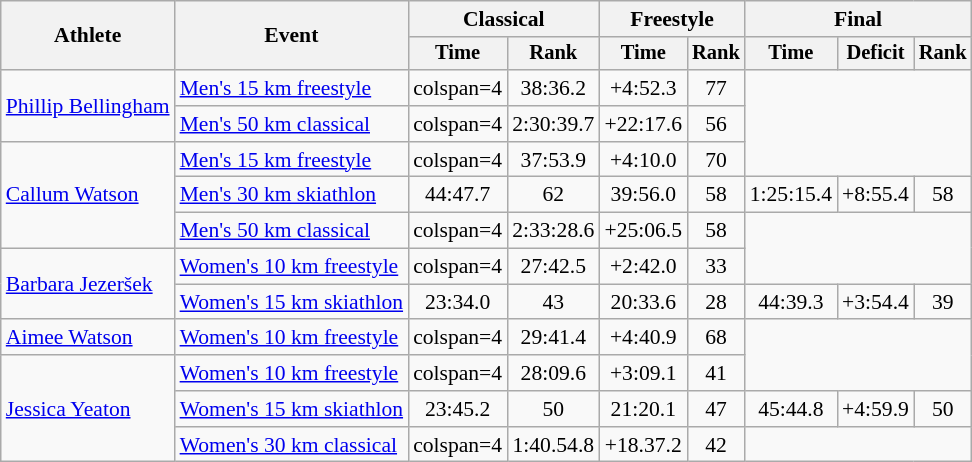<table class="wikitable" style="font-size:90%">
<tr>
<th rowspan=2>Athlete</th>
<th rowspan=2>Event</th>
<th colspan=2>Classical</th>
<th colspan=2>Freestyle</th>
<th colspan=3>Final</th>
</tr>
<tr style="font-size: 95%">
<th>Time</th>
<th>Rank</th>
<th>Time</th>
<th>Rank</th>
<th>Time</th>
<th>Deficit</th>
<th>Rank</th>
</tr>
<tr align=center>
<td align=left rowspan=2><a href='#'>Phillip Bellingham</a></td>
<td align=left><a href='#'>Men's 15 km freestyle</a></td>
<td>colspan=4 </td>
<td>38:36.2</td>
<td>+4:52.3</td>
<td>77</td>
</tr>
<tr align=center>
<td align=left><a href='#'>Men's 50 km classical</a></td>
<td>colspan=4 </td>
<td>2:30:39.7</td>
<td>+22:17.6</td>
<td>56</td>
</tr>
<tr align=center>
<td align=left rowspan=3><a href='#'>Callum Watson</a></td>
<td align=left><a href='#'>Men's 15 km freestyle</a></td>
<td>colspan=4 </td>
<td>37:53.9</td>
<td>+4:10.0</td>
<td>70</td>
</tr>
<tr align=center>
<td align=left><a href='#'>Men's 30 km skiathlon</a></td>
<td>44:47.7</td>
<td>62</td>
<td>39:56.0</td>
<td>58</td>
<td>1:25:15.4</td>
<td>+8:55.4</td>
<td>58</td>
</tr>
<tr align=center>
<td align=left><a href='#'>Men's 50 km classical</a></td>
<td>colspan=4 </td>
<td>2:33:28.6</td>
<td>+25:06.5</td>
<td>58</td>
</tr>
<tr align=center>
<td align=left rowspan=2><a href='#'>Barbara Jezeršek</a></td>
<td align=left><a href='#'>Women's 10 km freestyle</a></td>
<td>colspan=4 </td>
<td>27:42.5</td>
<td>+2:42.0</td>
<td>33</td>
</tr>
<tr align=center>
<td align=left><a href='#'>Women's 15 km skiathlon</a></td>
<td>23:34.0</td>
<td>43</td>
<td>20:33.6</td>
<td>28</td>
<td>44:39.3</td>
<td>+3:54.4</td>
<td>39</td>
</tr>
<tr align=center>
<td align=left><a href='#'>Aimee Watson</a></td>
<td align=left><a href='#'>Women's 10 km freestyle</a></td>
<td>colspan=4 </td>
<td>29:41.4</td>
<td>+4:40.9</td>
<td>68</td>
</tr>
<tr align=center>
<td align=left rowspan=3><a href='#'>Jessica Yeaton</a></td>
<td align=left><a href='#'>Women's 10 km freestyle</a></td>
<td>colspan=4 </td>
<td>28:09.6</td>
<td>+3:09.1</td>
<td>41</td>
</tr>
<tr align=center>
<td align=left><a href='#'>Women's 15 km skiathlon</a></td>
<td>23:45.2</td>
<td>50</td>
<td>21:20.1</td>
<td>47</td>
<td>45:44.8</td>
<td>+4:59.9</td>
<td>50</td>
</tr>
<tr align=center>
<td align=left><a href='#'>Women's 30 km classical</a></td>
<td>colspan=4 </td>
<td>1:40.54.8</td>
<td>+18.37.2</td>
<td>42</td>
</tr>
</table>
